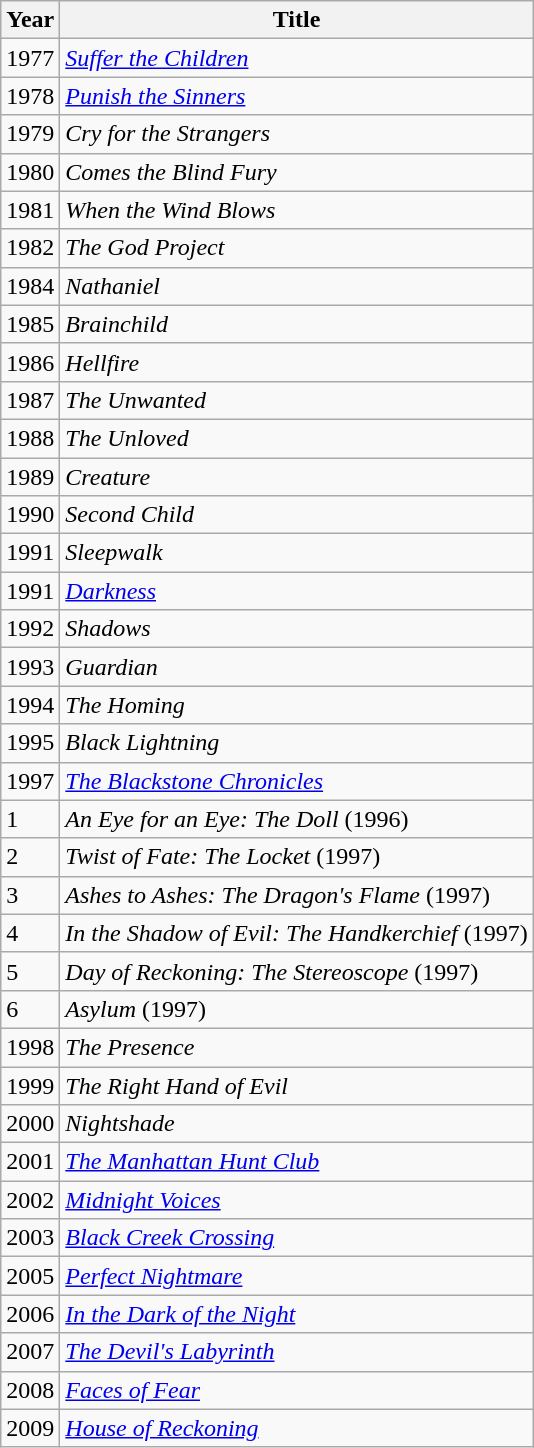<table class="wikitable">
<tr>
<th>Year</th>
<th>Title</th>
</tr>
<tr>
<td>1977</td>
<td><em><a href='#'>Suffer the Children</a></em></td>
</tr>
<tr>
<td>1978</td>
<td><em><a href='#'>Punish the Sinners</a></em></td>
</tr>
<tr>
<td>1979</td>
<td><em>Cry for the Strangers</em></td>
</tr>
<tr>
<td>1980</td>
<td><em>Comes the Blind Fury</em></td>
</tr>
<tr>
<td>1981</td>
<td><em>When the Wind Blows</em></td>
</tr>
<tr>
<td>1982</td>
<td><em>The God Project</em></td>
</tr>
<tr>
<td>1984</td>
<td><em>Nathaniel</em></td>
</tr>
<tr>
<td>1985</td>
<td><em>Brainchild</em></td>
</tr>
<tr>
<td>1986</td>
<td><em>Hellfire</em></td>
</tr>
<tr>
<td>1987</td>
<td><em>The Unwanted</em></td>
</tr>
<tr>
<td>1988</td>
<td><em>The Unloved</em></td>
</tr>
<tr>
<td>1989</td>
<td><em>Creature</em></td>
</tr>
<tr>
<td>1990</td>
<td><em>Second Child</em></td>
</tr>
<tr>
<td>1991</td>
<td><em>Sleepwalk</em></td>
</tr>
<tr>
<td>1991</td>
<td><em><a href='#'>Darkness</a></em></td>
</tr>
<tr>
<td>1992</td>
<td><em>Shadows</em></td>
</tr>
<tr>
<td>1993</td>
<td><em>Guardian</em></td>
</tr>
<tr>
<td>1994</td>
<td><em>The Homing</em></td>
</tr>
<tr>
<td>1995</td>
<td><em>Black Lightning</em></td>
</tr>
<tr>
<td>1997</td>
<td><em><a href='#'>The Blackstone Chronicles</a></em></td>
</tr>
<tr>
<td>1</td>
<td><em>An Eye for an Eye: The Doll</em> (1996)</td>
</tr>
<tr>
<td>2</td>
<td><em>Twist of Fate: The Locket</em> (1997)</td>
</tr>
<tr>
<td>3</td>
<td><em>Ashes to Ashes: The Dragon's Flame</em> (1997)</td>
</tr>
<tr>
<td>4</td>
<td><em>In the Shadow of Evil: The Handkerchief</em> (1997)</td>
</tr>
<tr>
<td>5</td>
<td><em>Day of Reckoning: The Stereoscope</em> (1997)</td>
</tr>
<tr>
<td>6</td>
<td><em>Asylum</em> (1997)</td>
</tr>
<tr>
<td>1998</td>
<td><em>The Presence</em></td>
</tr>
<tr>
<td>1999</td>
<td><em>The Right Hand of Evil</em></td>
</tr>
<tr>
<td>2000</td>
<td><em>Nightshade</em></td>
</tr>
<tr>
<td>2001</td>
<td><em><a href='#'>The Manhattan Hunt Club</a></em></td>
</tr>
<tr>
<td>2002</td>
<td><em><a href='#'>Midnight Voices</a></em></td>
</tr>
<tr>
<td>2003</td>
<td><em><a href='#'>Black Creek Crossing</a></em></td>
</tr>
<tr>
<td>2005</td>
<td><em><a href='#'>Perfect Nightmare</a></em></td>
</tr>
<tr>
<td>2006</td>
<td><em><a href='#'>In the Dark of the Night</a></em></td>
</tr>
<tr>
<td>2007</td>
<td><em><a href='#'>The Devil's Labyrinth</a></em></td>
</tr>
<tr>
<td>2008</td>
<td><em><a href='#'>Faces of Fear</a></em></td>
</tr>
<tr>
<td>2009</td>
<td><em><a href='#'>House of Reckoning</a></em></td>
</tr>
</table>
